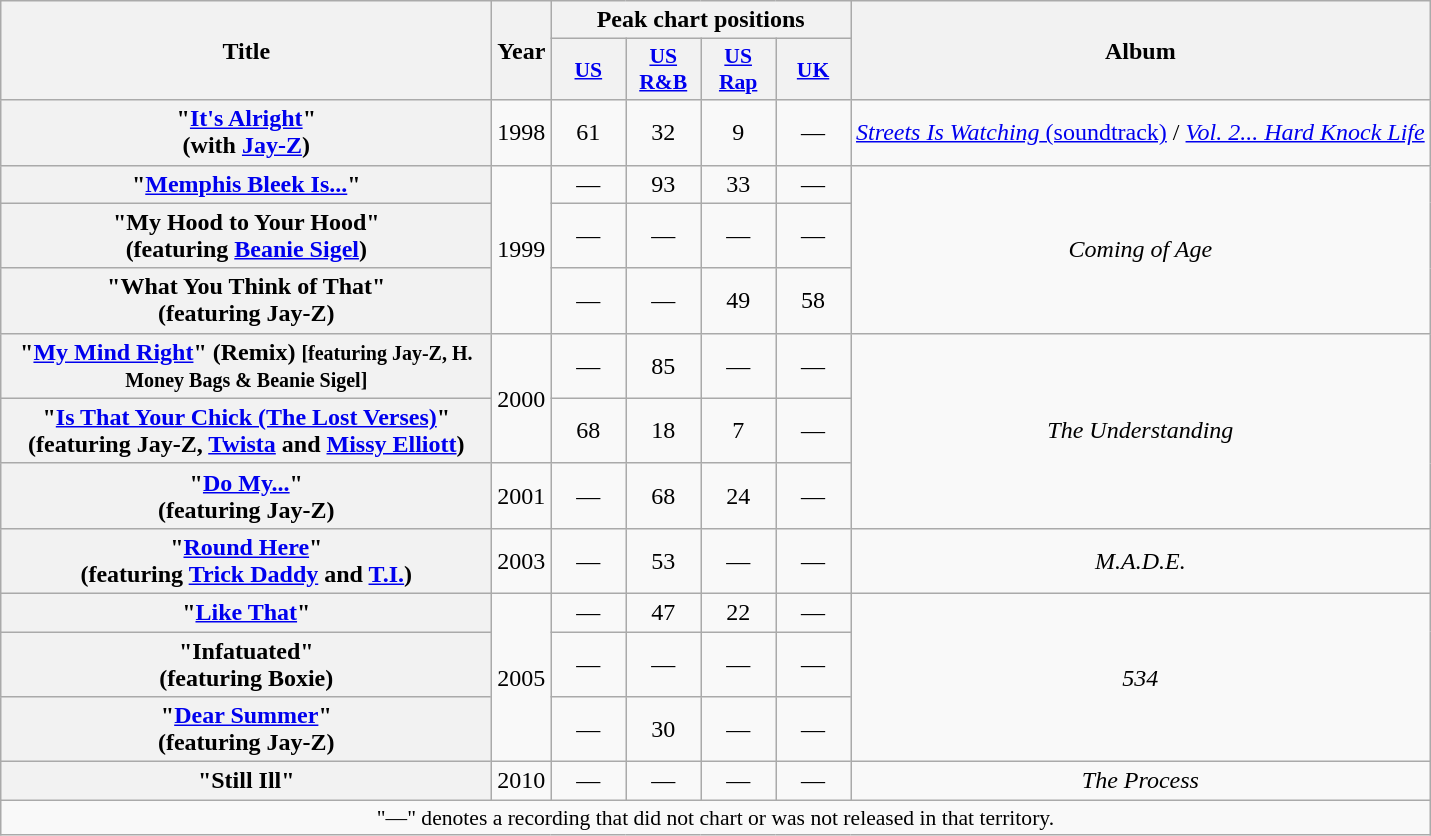<table class="wikitable plainrowheaders" style="text-align:center;">
<tr>
<th scope="col" rowspan="2" style="width:20em;">Title</th>
<th scope="col" rowspan="2">Year</th>
<th scope="col" colspan="4">Peak chart positions</th>
<th scope="col" rowspan="2">Album</th>
</tr>
<tr>
<th style="width:3em;font-size:90%;"><a href='#'>US</a><br></th>
<th style="width:3em;font-size:90%;"><a href='#'>US R&B</a><br></th>
<th style="width:3em;font-size:90%;"><a href='#'>US Rap</a><br></th>
<th style="width:3em;font-size:90%;"><a href='#'>UK</a><br></th>
</tr>
<tr>
<th scope="row">"<a href='#'>It's Alright</a>"<br><span>(with <a href='#'>Jay-Z</a>)</span></th>
<td>1998</td>
<td>61</td>
<td>32</td>
<td>9</td>
<td>—</td>
<td><a href='#'><em>Streets Is Watching</em> (soundtrack)</a> / <em><a href='#'>Vol. 2... Hard Knock Life</a></em></td>
</tr>
<tr>
<th scope="row">"<a href='#'>Memphis Bleek Is...</a>"</th>
<td rowspan="3">1999</td>
<td>—</td>
<td>93</td>
<td>33</td>
<td>—</td>
<td rowspan="3"><em>Coming of Age</em></td>
</tr>
<tr>
<th scope="row">"My Hood to Your Hood"<br><span>(featuring <a href='#'>Beanie Sigel</a>)</span></th>
<td>—</td>
<td>—</td>
<td>—</td>
<td>—</td>
</tr>
<tr>
<th scope="row">"What You Think of That"<br><span>(featuring Jay-Z)</span></th>
<td>—</td>
<td>—</td>
<td>49</td>
<td>58</td>
</tr>
<tr>
<th scope="row">"<a href='#'>My Mind Right</a>" (Remix) <small>[featuring Jay-Z, H. Money Bags & Beanie Sigel]</small></th>
<td rowspan="2">2000</td>
<td>—</td>
<td>85</td>
<td>—</td>
<td>—</td>
<td rowspan="3"><em>The Understanding</em></td>
</tr>
<tr>
<th scope="row">"<a href='#'>Is That Your Chick (The Lost Verses)</a>"<br><span>(featuring Jay-Z, <a href='#'>Twista</a> and <a href='#'>Missy Elliott</a>)</span></th>
<td>68</td>
<td>18</td>
<td>7</td>
<td>—</td>
</tr>
<tr>
<th scope="row">"<a href='#'>Do My...</a>"<br><span>(featuring Jay-Z)</span></th>
<td>2001</td>
<td>—</td>
<td>68</td>
<td>24</td>
<td>—</td>
</tr>
<tr>
<th scope="row">"<a href='#'>Round Here</a>"<br><span>(featuring <a href='#'>Trick Daddy</a> and <a href='#'>T.I.</a>)</span></th>
<td>2003</td>
<td>—</td>
<td>53</td>
<td>—</td>
<td>—</td>
<td rowspan="1"><em>M.A.D.E.</em></td>
</tr>
<tr>
<th scope="row">"<a href='#'>Like That</a>"</th>
<td rowspan="3">2005</td>
<td>—</td>
<td>47</td>
<td>22</td>
<td>—</td>
<td rowspan="3"><em>534</em></td>
</tr>
<tr>
<th scope="row">"Infatuated"<br><span>(featuring Boxie)</span></th>
<td>—</td>
<td>—</td>
<td>—</td>
<td>—</td>
</tr>
<tr>
<th scope="row">"<a href='#'>Dear Summer</a>"<br><span>(featuring Jay-Z)</span></th>
<td>—</td>
<td>30</td>
<td>—</td>
<td>—</td>
</tr>
<tr>
<th scope="row">"Still Ill"</th>
<td>2010</td>
<td>—</td>
<td>—</td>
<td>—</td>
<td>—</td>
<td><em>The Process</em></td>
</tr>
<tr>
<td colspan="14" style="font-size:90%">"—" denotes a recording that did not chart or was not released in that territory.</td>
</tr>
</table>
